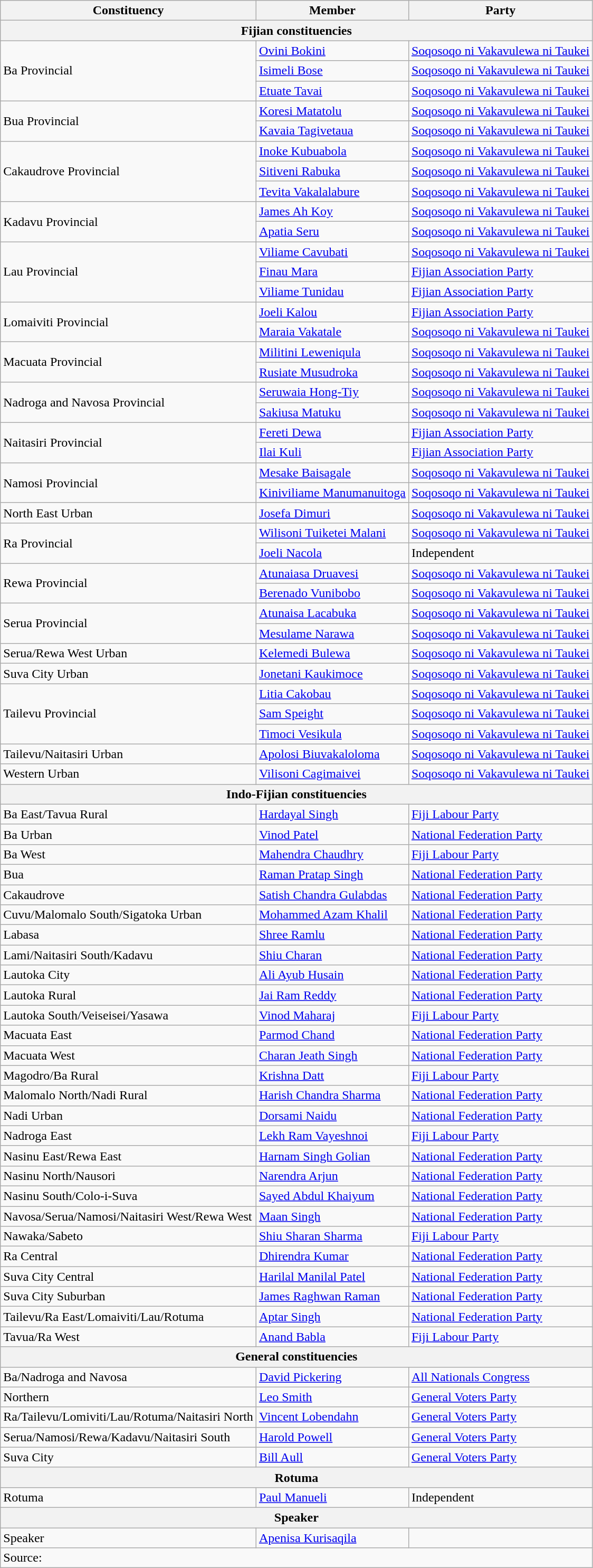<table class="wikitable sortable">
<tr>
<th>Constituency</th>
<th>Member</th>
<th>Party</th>
</tr>
<tr>
<th colspan=3>Fijian constituencies</th>
</tr>
<tr>
<td rowspan=3>Ba Provincial</td>
<td><a href='#'>Ovini Bokini</a></td>
<td><a href='#'>Soqosoqo ni Vakavulewa ni Taukei</a></td>
</tr>
<tr>
<td><a href='#'>Isimeli Bose</a></td>
<td><a href='#'>Soqosoqo ni Vakavulewa ni Taukei</a></td>
</tr>
<tr>
<td><a href='#'>Etuate Tavai</a></td>
<td><a href='#'>Soqosoqo ni Vakavulewa ni Taukei</a></td>
</tr>
<tr>
<td rowspan=2>Bua Provincial</td>
<td><a href='#'>Koresi Matatolu</a></td>
<td><a href='#'>Soqosoqo ni Vakavulewa ni Taukei</a></td>
</tr>
<tr>
<td><a href='#'>Kavaia Tagivetaua</a></td>
<td><a href='#'>Soqosoqo ni Vakavulewa ni Taukei</a></td>
</tr>
<tr>
<td rowspan=3>Cakaudrove Provincial</td>
<td><a href='#'>Inoke Kubuabola</a></td>
<td><a href='#'>Soqosoqo ni Vakavulewa ni Taukei</a></td>
</tr>
<tr>
<td><a href='#'>Sitiveni Rabuka</a></td>
<td><a href='#'>Soqosoqo ni Vakavulewa ni Taukei</a></td>
</tr>
<tr>
<td><a href='#'>Tevita Vakalalabure</a></td>
<td><a href='#'>Soqosoqo ni Vakavulewa ni Taukei</a></td>
</tr>
<tr>
<td rowspan=2>Kadavu Provincial</td>
<td><a href='#'>James Ah Koy</a></td>
<td><a href='#'>Soqosoqo ni Vakavulewa ni Taukei</a></td>
</tr>
<tr>
<td><a href='#'>Apatia Seru</a></td>
<td><a href='#'>Soqosoqo ni Vakavulewa ni Taukei</a></td>
</tr>
<tr>
<td rowspan=3>Lau Provincial</td>
<td><a href='#'>Viliame Cavubati</a></td>
<td><a href='#'>Soqosoqo ni Vakavulewa ni Taukei</a></td>
</tr>
<tr>
<td><a href='#'>Finau Mara</a></td>
<td><a href='#'>Fijian Association Party</a></td>
</tr>
<tr>
<td><a href='#'>Viliame Tunidau</a></td>
<td><a href='#'>Fijian Association Party</a></td>
</tr>
<tr>
<td rowspan=2>Lomaiviti Provincial</td>
<td><a href='#'>Joeli Kalou</a></td>
<td><a href='#'>Fijian Association Party</a></td>
</tr>
<tr>
<td><a href='#'>Maraia Vakatale</a></td>
<td><a href='#'>Soqosoqo ni Vakavulewa ni Taukei</a></td>
</tr>
<tr>
<td rowspan=2>Macuata Provincial</td>
<td><a href='#'>Militini Leweniqula</a></td>
<td><a href='#'>Soqosoqo ni Vakavulewa ni Taukei</a></td>
</tr>
<tr>
<td><a href='#'>Rusiate Musudroka</a></td>
<td><a href='#'>Soqosoqo ni Vakavulewa ni Taukei</a></td>
</tr>
<tr>
<td rowspan=2>Nadroga and Navosa Provincial</td>
<td><a href='#'>Seruwaia Hong-Tiy</a></td>
<td><a href='#'>Soqosoqo ni Vakavulewa ni Taukei</a></td>
</tr>
<tr>
<td><a href='#'>Sakiusa Matuku</a></td>
<td><a href='#'>Soqosoqo ni Vakavulewa ni Taukei</a></td>
</tr>
<tr>
<td rowspan=2>Naitasiri Provincial</td>
<td><a href='#'>Fereti Dewa</a></td>
<td><a href='#'>Fijian Association Party</a></td>
</tr>
<tr>
<td><a href='#'>Ilai Kuli</a></td>
<td><a href='#'>Fijian Association Party</a></td>
</tr>
<tr>
<td rowspan=2>Namosi Provincial</td>
<td><a href='#'>Mesake Baisagale</a></td>
<td><a href='#'>Soqosoqo ni Vakavulewa ni Taukei</a></td>
</tr>
<tr>
<td><a href='#'>Kiniviliame Manumanuitoga</a></td>
<td><a href='#'>Soqosoqo ni Vakavulewa ni Taukei</a></td>
</tr>
<tr>
<td>North East Urban</td>
<td><a href='#'>Josefa Dimuri</a></td>
<td><a href='#'>Soqosoqo ni Vakavulewa ni Taukei</a></td>
</tr>
<tr>
<td rowspan=2>Ra Provincial</td>
<td><a href='#'>Wilisoni Tuiketei Malani</a></td>
<td><a href='#'>Soqosoqo ni Vakavulewa ni Taukei</a></td>
</tr>
<tr>
<td><a href='#'>Joeli Nacola</a></td>
<td>Independent</td>
</tr>
<tr>
<td rowspan=2>Rewa Provincial</td>
<td><a href='#'>Atunaiasa Druavesi</a></td>
<td><a href='#'>Soqosoqo ni Vakavulewa ni Taukei</a></td>
</tr>
<tr>
<td><a href='#'>Berenado Vunibobo</a></td>
<td><a href='#'>Soqosoqo ni Vakavulewa ni Taukei</a></td>
</tr>
<tr>
<td rowspan=2>Serua Provincial</td>
<td><a href='#'>Atunaisa Lacabuka</a></td>
<td><a href='#'>Soqosoqo ni Vakavulewa ni Taukei</a></td>
</tr>
<tr>
<td><a href='#'>Mesulame Narawa</a></td>
<td><a href='#'>Soqosoqo ni Vakavulewa ni Taukei</a></td>
</tr>
<tr>
<td>Serua/Rewa West Urban</td>
<td><a href='#'>Kelemedi Bulewa</a></td>
<td><a href='#'>Soqosoqo ni Vakavulewa ni Taukei</a></td>
</tr>
<tr>
<td>Suva City Urban</td>
<td><a href='#'>Jonetani Kaukimoce</a></td>
<td><a href='#'>Soqosoqo ni Vakavulewa ni Taukei</a></td>
</tr>
<tr>
<td rowspan=3>Tailevu Provincial</td>
<td><a href='#'>Litia Cakobau</a></td>
<td><a href='#'>Soqosoqo ni Vakavulewa ni Taukei</a></td>
</tr>
<tr>
<td><a href='#'>Sam Speight</a></td>
<td><a href='#'>Soqosoqo ni Vakavulewa ni Taukei</a></td>
</tr>
<tr>
<td><a href='#'>Timoci Vesikula</a></td>
<td><a href='#'>Soqosoqo ni Vakavulewa ni Taukei</a></td>
</tr>
<tr>
<td>Tailevu/Naitasiri Urban</td>
<td><a href='#'>Apolosi Biuvakaloloma</a></td>
<td><a href='#'>Soqosoqo ni Vakavulewa ni Taukei</a></td>
</tr>
<tr>
<td>Western Urban</td>
<td><a href='#'>Vilisoni Cagimaivei</a></td>
<td><a href='#'>Soqosoqo ni Vakavulewa ni Taukei</a></td>
</tr>
<tr>
<th colspan=3>Indo-Fijian constituencies</th>
</tr>
<tr>
<td>Ba East/Tavua Rural</td>
<td><a href='#'>Hardayal Singh</a></td>
<td><a href='#'>Fiji Labour Party</a></td>
</tr>
<tr>
<td>Ba Urban</td>
<td><a href='#'>Vinod Patel</a></td>
<td><a href='#'>National Federation Party</a></td>
</tr>
<tr>
<td>Ba West</td>
<td><a href='#'>Mahendra Chaudhry</a></td>
<td><a href='#'>Fiji Labour Party</a></td>
</tr>
<tr>
<td>Bua</td>
<td><a href='#'>Raman Pratap Singh</a></td>
<td><a href='#'>National Federation Party</a></td>
</tr>
<tr>
<td>Cakaudrove</td>
<td><a href='#'>Satish Chandra Gulabdas</a></td>
<td><a href='#'>National Federation Party</a></td>
</tr>
<tr>
<td>Cuvu/Malomalo South/Sigatoka Urban</td>
<td><a href='#'>Mohammed Azam Khalil</a></td>
<td><a href='#'>National Federation Party</a></td>
</tr>
<tr>
<td>Labasa</td>
<td><a href='#'>Shree Ramlu</a></td>
<td><a href='#'>National Federation Party</a></td>
</tr>
<tr>
<td>Lami/Naitasiri South/Kadavu</td>
<td><a href='#'>Shiu Charan</a></td>
<td><a href='#'>National Federation Party</a></td>
</tr>
<tr>
<td>Lautoka City</td>
<td><a href='#'>Ali Ayub Husain</a></td>
<td><a href='#'>National Federation Party</a></td>
</tr>
<tr>
<td>Lautoka Rural</td>
<td><a href='#'>Jai Ram Reddy</a></td>
<td><a href='#'>National Federation Party</a></td>
</tr>
<tr>
<td>Lautoka South/Veiseisei/Yasawa</td>
<td><a href='#'>Vinod Maharaj</a></td>
<td><a href='#'>Fiji Labour Party</a></td>
</tr>
<tr>
<td>Macuata East</td>
<td><a href='#'>Parmod Chand</a></td>
<td><a href='#'>National Federation Party</a></td>
</tr>
<tr>
<td>Macuata West</td>
<td><a href='#'>Charan Jeath Singh</a></td>
<td><a href='#'>National Federation Party</a></td>
</tr>
<tr>
<td>Magodro/Ba Rural</td>
<td><a href='#'>Krishna Datt</a></td>
<td><a href='#'>Fiji Labour Party</a></td>
</tr>
<tr>
<td>Malomalo North/Nadi Rural</td>
<td><a href='#'>Harish Chandra Sharma</a></td>
<td><a href='#'>National Federation Party</a></td>
</tr>
<tr>
<td>Nadi Urban</td>
<td><a href='#'>Dorsami Naidu</a></td>
<td><a href='#'>National Federation Party</a></td>
</tr>
<tr>
<td>Nadroga East</td>
<td><a href='#'>Lekh Ram Vayeshnoi</a></td>
<td><a href='#'>Fiji Labour Party</a></td>
</tr>
<tr>
<td>Nasinu East/Rewa East</td>
<td><a href='#'>Harnam Singh Golian</a></td>
<td><a href='#'>National Federation Party</a></td>
</tr>
<tr>
<td>Nasinu North/Nausori</td>
<td><a href='#'>Narendra Arjun</a></td>
<td><a href='#'>National Federation Party</a></td>
</tr>
<tr>
<td>Nasinu South/Colo-i-Suva</td>
<td><a href='#'>Sayed Abdul Khaiyum</a></td>
<td><a href='#'>National Federation Party</a></td>
</tr>
<tr>
<td>Navosa/Serua/Namosi/Naitasiri West/Rewa West</td>
<td><a href='#'>Maan Singh</a></td>
<td><a href='#'>National Federation Party</a></td>
</tr>
<tr>
<td>Nawaka/Sabeto</td>
<td><a href='#'>Shiu Sharan Sharma</a></td>
<td><a href='#'>Fiji Labour Party</a></td>
</tr>
<tr>
<td>Ra Central</td>
<td><a href='#'>Dhirendra Kumar</a></td>
<td><a href='#'>National Federation Party</a></td>
</tr>
<tr>
<td>Suva City Central</td>
<td><a href='#'>Harilal Manilal Patel</a></td>
<td><a href='#'>National Federation Party</a></td>
</tr>
<tr>
<td>Suva City Suburban</td>
<td><a href='#'>James Raghwan Raman</a></td>
<td><a href='#'>National Federation Party</a></td>
</tr>
<tr>
<td>Tailevu/Ra East/Lomaiviti/Lau/Rotuma</td>
<td><a href='#'>Aptar Singh</a></td>
<td><a href='#'>National Federation Party</a></td>
</tr>
<tr>
<td>Tavua/Ra West</td>
<td><a href='#'>Anand Babla</a></td>
<td><a href='#'>Fiji Labour Party</a></td>
</tr>
<tr>
<th colspan=3>General constituencies</th>
</tr>
<tr>
<td>Ba/Nadroga and Navosa</td>
<td><a href='#'>David Pickering</a></td>
<td><a href='#'>All Nationals Congress</a></td>
</tr>
<tr>
<td>Northern</td>
<td><a href='#'>Leo Smith</a></td>
<td><a href='#'>General Voters Party</a></td>
</tr>
<tr>
<td>Ra/Tailevu/Lomiviti/Lau/Rotuma/Naitasiri North</td>
<td><a href='#'>Vincent Lobendahn</a></td>
<td><a href='#'>General Voters Party</a></td>
</tr>
<tr>
<td>Serua/Namosi/Rewa/Kadavu/Naitasiri South</td>
<td><a href='#'>Harold Powell</a></td>
<td><a href='#'>General Voters Party</a></td>
</tr>
<tr>
<td>Suva City</td>
<td><a href='#'>Bill Aull</a></td>
<td><a href='#'>General Voters Party</a></td>
</tr>
<tr>
<th colspan=3>Rotuma</th>
</tr>
<tr>
<td>Rotuma</td>
<td><a href='#'>Paul Manueli</a></td>
<td>Independent</td>
</tr>
<tr>
<th colspan=3>Speaker</th>
</tr>
<tr>
<td>Speaker</td>
<td><a href='#'>Apenisa Kurisaqila</a></td>
<td></td>
</tr>
<tr>
<td colspan=3>Source: </td>
</tr>
</table>
